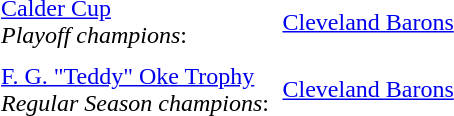<table cellpadding="3" cellspacing="3">
<tr>
<td><a href='#'>Calder Cup</a><br><em>Playoff champions</em>:</td>
<td><a href='#'>Cleveland Barons</a></td>
</tr>
<tr>
<td><a href='#'>F. G. "Teddy" Oke Trophy</a><br><em>Regular Season champions</em>:</td>
<td><a href='#'>Cleveland Barons</a></td>
</tr>
</table>
